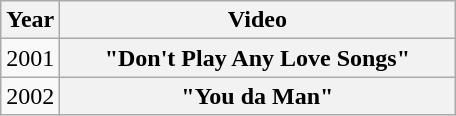<table class="wikitable plainrowheaders">
<tr>
<th>Year</th>
<th style="width:16em;">Video</th>
</tr>
<tr>
<td>2001</td>
<th scope="row">"Don't Play Any Love Songs"</th>
</tr>
<tr>
<td>2002</td>
<th scope="row">"You da Man"</th>
</tr>
</table>
